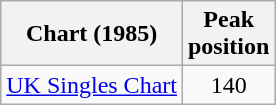<table class="wikitable sortable">
<tr>
<th>Chart (1985)</th>
<th>Peak<br>position</th>
</tr>
<tr>
<td><a href='#'>UK Singles Chart</a></td>
<td style="text-align:center;">140</td>
</tr>
</table>
